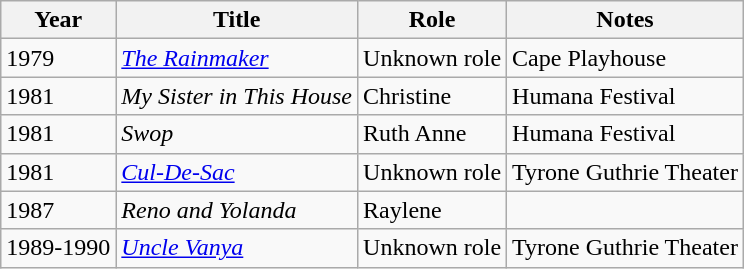<table class="wikitable sortable">
<tr>
<th>Year</th>
<th>Title</th>
<th>Role</th>
<th>Notes</th>
</tr>
<tr>
<td>1979</td>
<td><em><a href='#'>The Rainmaker</a></em></td>
<td>Unknown role</td>
<td>Cape Playhouse</td>
</tr>
<tr>
<td>1981</td>
<td><em>My Sister in This House</em></td>
<td>Christine</td>
<td>Humana Festival</td>
</tr>
<tr>
<td>1981</td>
<td><em>Swop</em></td>
<td>Ruth Anne</td>
<td>Humana Festival</td>
</tr>
<tr>
<td>1981</td>
<td><em><a href='#'>Cul-De-Sac</a></em></td>
<td>Unknown role</td>
<td>Tyrone Guthrie Theater</td>
</tr>
<tr>
<td>1987</td>
<td><em>Reno and Yolanda</em></td>
<td>Raylene</td>
<td></td>
</tr>
<tr>
<td>1989-1990</td>
<td><em><a href='#'>Uncle Vanya</a></em></td>
<td>Unknown role</td>
<td>Tyrone Guthrie Theater</td>
</tr>
</table>
